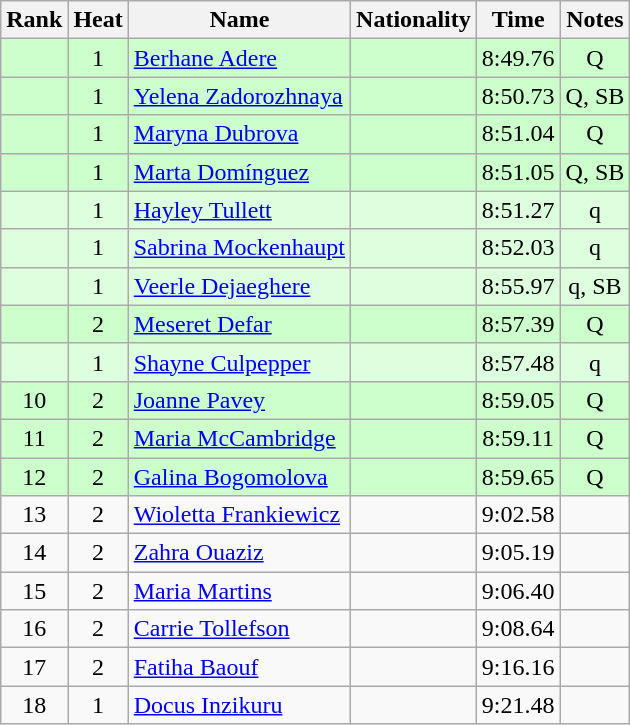<table class="wikitable sortable" style="text-align:center">
<tr>
<th>Rank</th>
<th>Heat</th>
<th>Name</th>
<th>Nationality</th>
<th>Time</th>
<th>Notes</th>
</tr>
<tr bgcolor=ccffcc>
<td></td>
<td>1</td>
<td align="left"><a href='#'>Berhane Adere</a></td>
<td align=left></td>
<td>8:49.76</td>
<td>Q</td>
</tr>
<tr bgcolor=ccffcc>
<td></td>
<td>1</td>
<td align="left"><a href='#'>Yelena Zadorozhnaya</a></td>
<td align=left></td>
<td>8:50.73</td>
<td>Q, SB</td>
</tr>
<tr bgcolor=ccffcc>
<td></td>
<td>1</td>
<td align="left"><a href='#'>Maryna Dubrova</a></td>
<td align=left></td>
<td>8:51.04</td>
<td>Q</td>
</tr>
<tr bgcolor=ccffcc>
<td></td>
<td>1</td>
<td align="left"><a href='#'>Marta Domínguez</a></td>
<td align=left></td>
<td>8:51.05</td>
<td>Q, SB</td>
</tr>
<tr bgcolor=ddffdd>
<td></td>
<td>1</td>
<td align="left"><a href='#'>Hayley Tullett</a></td>
<td align=left></td>
<td>8:51.27</td>
<td>q</td>
</tr>
<tr bgcolor=ddffdd>
<td></td>
<td>1</td>
<td align="left"><a href='#'>Sabrina Mockenhaupt</a></td>
<td align=left></td>
<td>8:52.03</td>
<td>q</td>
</tr>
<tr bgcolor=ddffdd>
<td></td>
<td>1</td>
<td align="left"><a href='#'>Veerle Dejaeghere</a></td>
<td align=left></td>
<td>8:55.97</td>
<td>q, SB</td>
</tr>
<tr bgcolor=ccffcc>
<td></td>
<td>2</td>
<td align="left"><a href='#'>Meseret Defar</a></td>
<td align=left></td>
<td>8:57.39</td>
<td>Q</td>
</tr>
<tr bgcolor=ddffdd>
<td></td>
<td>1</td>
<td align="left"><a href='#'>Shayne Culpepper</a></td>
<td align=left></td>
<td>8:57.48</td>
<td>q</td>
</tr>
<tr bgcolor=ccffcc>
<td>10</td>
<td>2</td>
<td align="left"><a href='#'>Joanne Pavey</a></td>
<td align=left></td>
<td>8:59.05</td>
<td>Q</td>
</tr>
<tr bgcolor=ccffcc>
<td>11</td>
<td>2</td>
<td align="left"><a href='#'>Maria McCambridge</a></td>
<td align=left></td>
<td>8:59.11</td>
<td>Q</td>
</tr>
<tr bgcolor=ccffcc>
<td>12</td>
<td>2</td>
<td align="left"><a href='#'>Galina Bogomolova</a></td>
<td align=left></td>
<td>8:59.65</td>
<td>Q</td>
</tr>
<tr>
<td>13</td>
<td>2</td>
<td align="left"><a href='#'>Wioletta Frankiewicz</a></td>
<td align=left></td>
<td>9:02.58</td>
<td></td>
</tr>
<tr>
<td>14</td>
<td>2</td>
<td align="left"><a href='#'>Zahra Ouaziz</a></td>
<td align=left></td>
<td>9:05.19</td>
<td></td>
</tr>
<tr>
<td>15</td>
<td>2</td>
<td align="left"><a href='#'>Maria Martins</a></td>
<td align=left></td>
<td>9:06.40</td>
<td></td>
</tr>
<tr>
<td>16</td>
<td>2</td>
<td align="left"><a href='#'>Carrie Tollefson</a></td>
<td align=left></td>
<td>9:08.64</td>
<td></td>
</tr>
<tr>
<td>17</td>
<td>2</td>
<td align="left"><a href='#'>Fatiha Baouf</a></td>
<td align=left></td>
<td>9:16.16</td>
<td></td>
</tr>
<tr>
<td>18</td>
<td>1</td>
<td align="left"><a href='#'>Docus Inzikuru</a></td>
<td align=left></td>
<td>9:21.48</td>
<td></td>
</tr>
</table>
